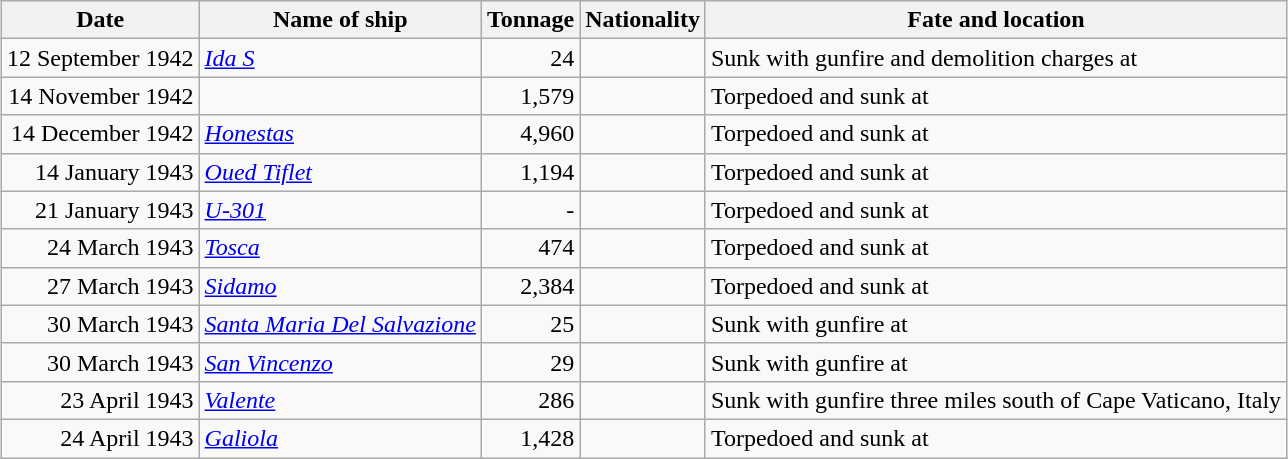<table class="wikitable sortable" style="margin: 1em auto 1em auto;"|->
<tr>
<th>Date</th>
<th>Name of ship</th>
<th>Tonnage</th>
<th>Nationality</th>
<th>Fate and location</th>
</tr>
<tr>
<td align="right">12 September 1942</td>
<td align="left"><a href='#'><em>Ida S</em></a></td>
<td align="right">24</td>
<td align="left"></td>
<td align="left">Sunk with gunfire and demolition charges at </td>
</tr>
<tr>
<td align="right">14 November 1942</td>
<td align="left"></td>
<td align="right">1,579</td>
<td align="left"></td>
<td align="left">Torpedoed and sunk at </td>
</tr>
<tr>
<td align="right">14 December 1942</td>
<td align="left"><a href='#'><em>Honestas</em></a></td>
<td align="right">4,960</td>
<td align="left"></td>
<td align="left">Torpedoed and sunk at </td>
</tr>
<tr>
<td align="right">14 January 1943</td>
<td align="left"><a href='#'><em>Oued Tiflet</em></a></td>
<td align="right">1,194</td>
<td align="left"></td>
<td align="left">Torpedoed and sunk at </td>
</tr>
<tr>
<td align="right">21 January 1943</td>
<td align="left"><a href='#'><em>U-301</em></a></td>
<td align="right">-</td>
<td align="left"></td>
<td align="left">Torpedoed and sunk at </td>
</tr>
<tr>
<td align="right">24 March 1943</td>
<td align="left"><a href='#'><em>Tosca</em></a></td>
<td align="right">474</td>
<td align="left"></td>
<td align="left">Torpedoed and sunk at </td>
</tr>
<tr>
<td align="right">27 March 1943</td>
<td align="left"><a href='#'><em>Sidamo</em></a></td>
<td align="right">2,384</td>
<td align="left"></td>
<td align="left">Torpedoed and sunk at </td>
</tr>
<tr>
<td align="right">30 March 1943</td>
<td align="left"><a href='#'><em>Santa Maria Del Salvazione</em></a></td>
<td align="right">25</td>
<td align="left"></td>
<td align="left">Sunk with gunfire at </td>
</tr>
<tr>
<td align="right">30 March 1943</td>
<td align="left"><a href='#'><em>San Vincenzo</em></a></td>
<td align="right">29</td>
<td align="left"></td>
<td align="left">Sunk with gunfire at </td>
</tr>
<tr>
<td align="right">23 April 1943</td>
<td align="left"><a href='#'><em>Valente</em></a></td>
<td align="right">286</td>
<td align="left"></td>
<td align="left">Sunk with gunfire three miles south of Cape Vaticano, Italy</td>
</tr>
<tr>
<td align="right">24 April 1943</td>
<td align="left"><a href='#'><em>Galiola</em></a></td>
<td align="right">1,428</td>
<td align="left"></td>
<td align="left">Torpedoed and sunk at </td>
</tr>
</table>
